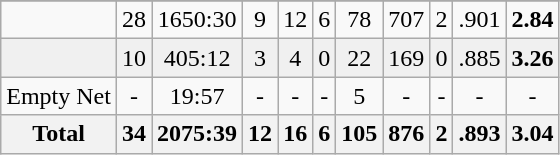<table class="wikitable sortable">
<tr align="center">
</tr>
<tr align="center" bgcolor="">
<td></td>
<td>28</td>
<td>1650:30</td>
<td>9</td>
<td>12</td>
<td>6</td>
<td>78</td>
<td>707</td>
<td>2</td>
<td>.901</td>
<td><strong>2.84</strong></td>
</tr>
<tr align="center" bgcolor="f0f0f0">
<td></td>
<td>10</td>
<td>405:12</td>
<td>3</td>
<td>4</td>
<td>0</td>
<td>22</td>
<td>169</td>
<td>0</td>
<td>.885</td>
<td><strong>3.26</strong></td>
</tr>
<tr align="center" bgcolor="">
<td>Empty Net</td>
<td>-</td>
<td>19:57</td>
<td>-</td>
<td>-</td>
<td>-</td>
<td>5</td>
<td>-</td>
<td>-</td>
<td>-</td>
<td>-</td>
</tr>
<tr>
<th>Total</th>
<th>34</th>
<th>2075:39</th>
<th>12</th>
<th>16</th>
<th>6</th>
<th>105</th>
<th>876</th>
<th>2</th>
<th>.893</th>
<th>3.04</th>
</tr>
</table>
